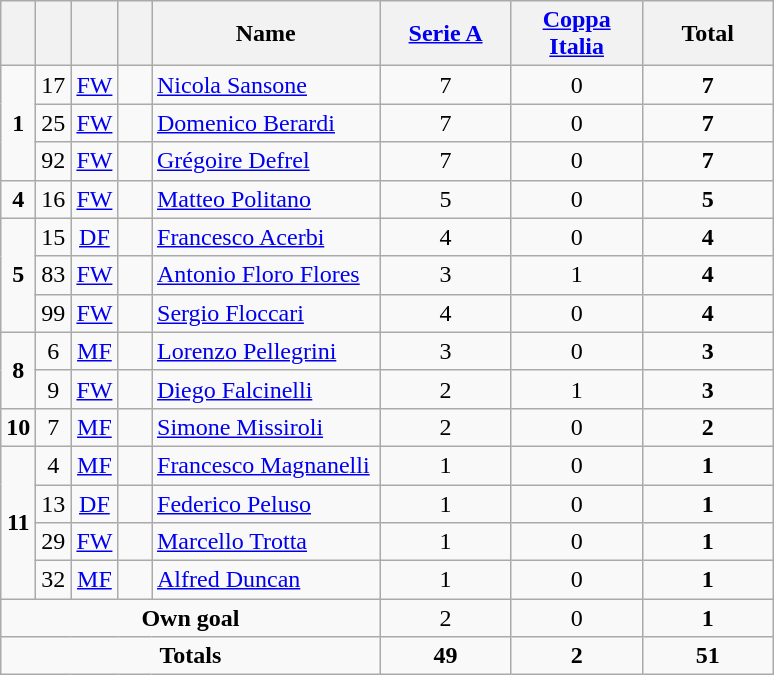<table class="wikitable" style="text-align:center">
<tr>
<th width=15></th>
<th width=15></th>
<th width=15></th>
<th width=15></th>
<th width=145>Name</th>
<th width=80><a href='#'>Serie A</a></th>
<th width=80><a href='#'>Coppa Italia</a></th>
<th width=80>Total</th>
</tr>
<tr>
<td rowspan=3><strong>1</strong></td>
<td>17</td>
<td><a href='#'>FW</a></td>
<td></td>
<td align=left><a href='#'>Nicola Sansone</a></td>
<td>7</td>
<td>0</td>
<td><strong>7</strong></td>
</tr>
<tr>
<td>25</td>
<td><a href='#'>FW</a></td>
<td></td>
<td align=left><a href='#'>Domenico Berardi</a></td>
<td>7</td>
<td>0</td>
<td><strong>7</strong></td>
</tr>
<tr>
<td>92</td>
<td><a href='#'>FW</a></td>
<td></td>
<td align=left><a href='#'>Grégoire Defrel</a></td>
<td>7</td>
<td>0</td>
<td><strong>7</strong></td>
</tr>
<tr>
<td><strong>4</strong></td>
<td>16</td>
<td><a href='#'>FW</a></td>
<td></td>
<td align=left><a href='#'>Matteo Politano</a></td>
<td>5</td>
<td>0</td>
<td><strong>5</strong></td>
</tr>
<tr>
<td rowspan=3><strong>5</strong></td>
<td>15</td>
<td><a href='#'>DF</a></td>
<td></td>
<td align=left><a href='#'>Francesco Acerbi</a></td>
<td>4</td>
<td>0</td>
<td><strong>4</strong></td>
</tr>
<tr>
<td>83</td>
<td><a href='#'>FW</a></td>
<td></td>
<td align=left><a href='#'>Antonio Floro Flores</a></td>
<td>3</td>
<td>1</td>
<td><strong>4</strong></td>
</tr>
<tr>
<td>99</td>
<td><a href='#'>FW</a></td>
<td></td>
<td align=left><a href='#'>Sergio Floccari</a></td>
<td>4</td>
<td>0</td>
<td><strong>4</strong></td>
</tr>
<tr>
<td rowspan=2><strong>8</strong></td>
<td>6</td>
<td><a href='#'>MF</a></td>
<td></td>
<td align=left><a href='#'>Lorenzo Pellegrini</a></td>
<td>3</td>
<td>0</td>
<td><strong>3</strong></td>
</tr>
<tr>
<td>9</td>
<td><a href='#'>FW</a></td>
<td></td>
<td align=left><a href='#'>Diego Falcinelli</a></td>
<td>2</td>
<td>1</td>
<td><strong>3</strong></td>
</tr>
<tr>
<td><strong>10</strong></td>
<td>7</td>
<td><a href='#'>MF</a></td>
<td></td>
<td align=left><a href='#'>Simone Missiroli</a></td>
<td>2</td>
<td>0</td>
<td><strong>2</strong></td>
</tr>
<tr>
<td rowspan=4><strong>11</strong></td>
<td>4</td>
<td><a href='#'>MF</a></td>
<td></td>
<td align=left><a href='#'>Francesco Magnanelli</a></td>
<td>1</td>
<td>0</td>
<td><strong>1</strong></td>
</tr>
<tr>
<td>13</td>
<td><a href='#'>DF</a></td>
<td></td>
<td align=left><a href='#'>Federico Peluso</a></td>
<td>1</td>
<td>0</td>
<td><strong>1</strong></td>
</tr>
<tr>
<td>29</td>
<td><a href='#'>FW</a></td>
<td></td>
<td align=left><a href='#'>Marcello Trotta</a></td>
<td>1</td>
<td>0</td>
<td><strong>1</strong></td>
</tr>
<tr>
<td>32</td>
<td><a href='#'>MF</a></td>
<td></td>
<td align=left><a href='#'>Alfred Duncan</a></td>
<td>1</td>
<td>0</td>
<td><strong>1</strong></td>
</tr>
<tr>
<td colspan=5><strong>Own goal</strong></td>
<td>2</td>
<td>0</td>
<td><strong>1</strong></td>
</tr>
<tr>
<td colspan=5><strong>Totals</strong></td>
<td><strong>49</strong></td>
<td><strong>2</strong></td>
<td><strong>51</strong></td>
</tr>
</table>
